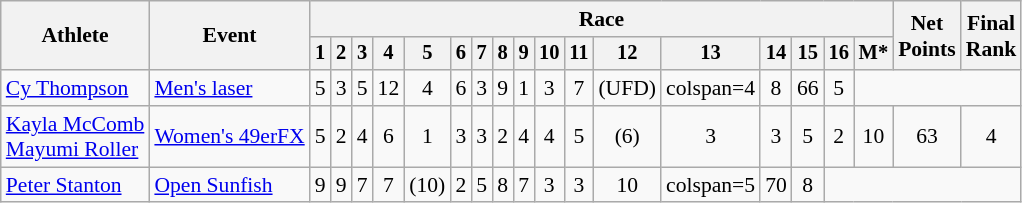<table class="wikitable" style="font-size:90%">
<tr>
<th rowspan=2>Athlete</th>
<th rowspan=2>Event</th>
<th colspan=17>Race</th>
<th rowspan=2>Net<br>Points</th>
<th rowspan=2>Final<br>Rank</th>
</tr>
<tr style="font-size:95%">
<th>1</th>
<th>2</th>
<th>3</th>
<th>4</th>
<th>5</th>
<th>6</th>
<th>7</th>
<th>8</th>
<th>9</th>
<th>10</th>
<th>11</th>
<th>12</th>
<th>13</th>
<th>14</th>
<th>15</th>
<th>16</th>
<th>M*</th>
</tr>
<tr align=center>
<td align=left><a href='#'>Cy Thompson</a></td>
<td align=left><a href='#'>Men's laser</a></td>
<td>5</td>
<td>3</td>
<td>5</td>
<td>12</td>
<td>4</td>
<td>6</td>
<td>3</td>
<td>9</td>
<td>1</td>
<td>3</td>
<td>7</td>
<td>(UFD)</td>
<td>colspan=4 </td>
<td>8</td>
<td>66</td>
<td>5</td>
</tr>
<tr align=center>
<td align=left><a href='#'>Kayla McComb</a><br><a href='#'>Mayumi Roller</a></td>
<td align=left><a href='#'>Women's 49erFX</a></td>
<td>5</td>
<td>2</td>
<td>4</td>
<td>6</td>
<td>1</td>
<td>3</td>
<td>3</td>
<td>2</td>
<td>4</td>
<td>4</td>
<td>5</td>
<td>(6)</td>
<td>3</td>
<td>3</td>
<td>5</td>
<td>2</td>
<td>10</td>
<td>63</td>
<td>4</td>
</tr>
<tr align=center>
<td align=left><a href='#'>Peter Stanton</a></td>
<td align=left><a href='#'>Open Sunfish</a></td>
<td>9</td>
<td>9</td>
<td>7</td>
<td>7</td>
<td>(10)</td>
<td>2</td>
<td>5</td>
<td>8</td>
<td>7</td>
<td>3</td>
<td>3</td>
<td>10</td>
<td>colspan=5 </td>
<td>70</td>
<td>8</td>
</tr>
</table>
